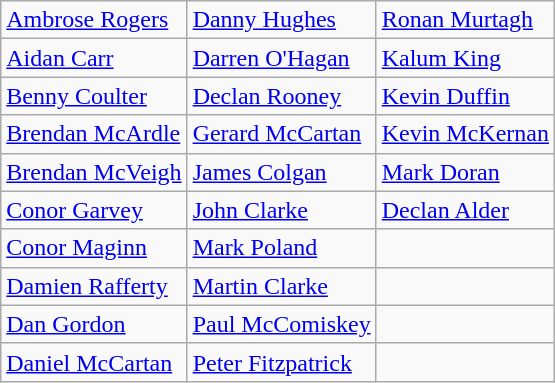<table class="wikitable">
<tr>
<td><a href='#'>Ambrose Rogers</a></td>
<td><a href='#'>Danny Hughes</a></td>
<td><a href='#'>Ronan Murtagh</a></td>
</tr>
<tr>
<td><a href='#'>Aidan Carr</a></td>
<td><a href='#'>Darren O'Hagan</a></td>
<td><a href='#'>Kalum King</a></td>
</tr>
<tr>
<td><a href='#'>Benny Coulter</a></td>
<td><a href='#'>Declan Rooney</a></td>
<td><a href='#'>Kevin Duffin</a></td>
</tr>
<tr>
<td><a href='#'>Brendan McArdle</a></td>
<td><a href='#'>Gerard McCartan</a></td>
<td><a href='#'>Kevin McKernan</a></td>
</tr>
<tr>
<td><a href='#'>Brendan McVeigh</a></td>
<td><a href='#'>James Colgan</a></td>
<td><a href='#'>Mark Doran</a></td>
</tr>
<tr>
<td><a href='#'>Conor Garvey</a></td>
<td><a href='#'>John Clarke</a></td>
<td><a href='#'>Declan Alder</a></td>
</tr>
<tr>
<td><a href='#'>Conor Maginn</a></td>
<td><a href='#'>Mark Poland</a></td>
<td></td>
</tr>
<tr>
<td><a href='#'>Damien Rafferty</a></td>
<td><a href='#'>Martin Clarke</a></td>
<td></td>
</tr>
<tr>
<td><a href='#'>Dan Gordon</a></td>
<td><a href='#'>Paul McComiskey</a></td>
<td></td>
</tr>
<tr>
<td><a href='#'>Daniel McCartan</a></td>
<td><a href='#'>Peter Fitzpatrick</a></td>
<td></td>
</tr>
</table>
